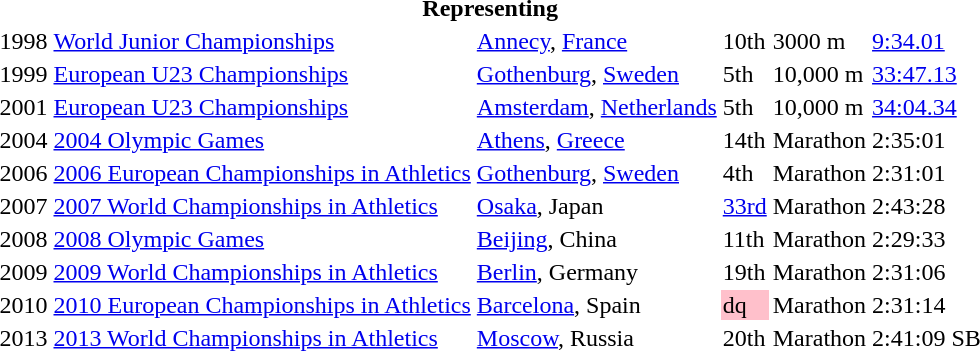<table>
<tr>
<th colspan="6">Representing </th>
</tr>
<tr>
<td>1998</td>
<td><a href='#'>World Junior Championships</a></td>
<td><a href='#'>Annecy</a>, <a href='#'>France</a></td>
<td>10th</td>
<td>3000 m</td>
<td><a href='#'>9:34.01</a></td>
</tr>
<tr>
<td>1999</td>
<td><a href='#'>European U23 Championships</a></td>
<td><a href='#'>Gothenburg</a>, <a href='#'>Sweden</a></td>
<td>5th</td>
<td>10,000 m</td>
<td><a href='#'>33:47.13</a></td>
</tr>
<tr>
<td>2001</td>
<td><a href='#'>European U23 Championships</a></td>
<td><a href='#'>Amsterdam</a>, <a href='#'>Netherlands</a></td>
<td>5th</td>
<td>10,000 m</td>
<td><a href='#'>34:04.34</a></td>
</tr>
<tr>
<td>2004</td>
<td><a href='#'>2004 Olympic Games</a></td>
<td><a href='#'>Athens</a>, <a href='#'>Greece</a></td>
<td>14th</td>
<td>Marathon</td>
<td>2:35:01</td>
</tr>
<tr>
<td>2006</td>
<td><a href='#'>2006 European Championships in Athletics</a></td>
<td><a href='#'>Gothenburg</a>, <a href='#'>Sweden</a></td>
<td>4th</td>
<td>Marathon</td>
<td>2:31:01</td>
</tr>
<tr>
<td>2007</td>
<td><a href='#'>2007 World Championships in Athletics</a></td>
<td><a href='#'>Osaka</a>, Japan</td>
<td><a href='#'>33rd</a></td>
<td>Marathon</td>
<td>2:43:28</td>
</tr>
<tr>
<td>2008</td>
<td><a href='#'>2008 Olympic Games</a></td>
<td><a href='#'>Beijing</a>, China</td>
<td>11th</td>
<td>Marathon</td>
<td>2:29:33</td>
</tr>
<tr>
<td>2009</td>
<td><a href='#'>2009 World Championships in Athletics</a></td>
<td><a href='#'>Berlin</a>, Germany</td>
<td>19th</td>
<td>Marathon</td>
<td>2:31:06</td>
</tr>
<tr>
<td>2010</td>
<td><a href='#'>2010 European Championships in Athletics</a></td>
<td><a href='#'>Barcelona</a>, Spain</td>
<td bgcolor="pink">dq</td>
<td>Marathon</td>
<td>2:31:14</td>
</tr>
<tr>
<td>2013</td>
<td><a href='#'>2013 World Championships in Athletics</a></td>
<td><a href='#'>Moscow</a>, Russia</td>
<td>20th</td>
<td>Marathon</td>
<td>2:41:09 SB</td>
</tr>
</table>
